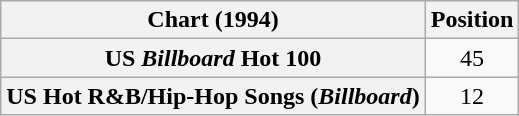<table class="wikitable sortable plainrowheaders" style="text-align:center">
<tr>
<th scope="col">Chart (1994)</th>
<th scope="col">Position</th>
</tr>
<tr>
<th scope="row">US <em>Billboard</em> Hot 100</th>
<td>45</td>
</tr>
<tr>
<th scope="row">US Hot R&B/Hip-Hop Songs (<em>Billboard</em>)</th>
<td>12</td>
</tr>
</table>
